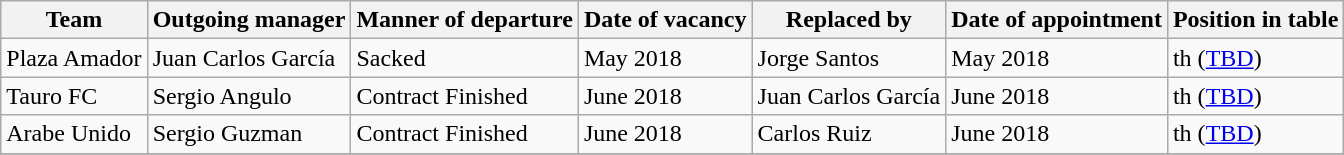<table class="wikitable">
<tr>
<th>Team</th>
<th>Outgoing manager</th>
<th>Manner of departure</th>
<th>Date of vacancy</th>
<th>Replaced by</th>
<th>Date of appointment</th>
<th>Position in table</th>
</tr>
<tr>
<td>Plaza Amador</td>
<td> Juan Carlos García</td>
<td>Sacked</td>
<td>May 2018</td>
<td> Jorge Santos</td>
<td>May 2018</td>
<td>th (<a href='#'>TBD</a>)</td>
</tr>
<tr>
<td>Tauro FC</td>
<td> Sergio Angulo</td>
<td>Contract Finished</td>
<td>June 2018</td>
<td> Juan Carlos García</td>
<td>June 2018</td>
<td>th (<a href='#'>TBD</a>)</td>
</tr>
<tr>
<td>Arabe Unido</td>
<td> Sergio Guzman</td>
<td>Contract Finished</td>
<td>June 2018</td>
<td> Carlos Ruiz</td>
<td>June 2018</td>
<td>th (<a href='#'>TBD</a>)</td>
</tr>
<tr>
</tr>
</table>
